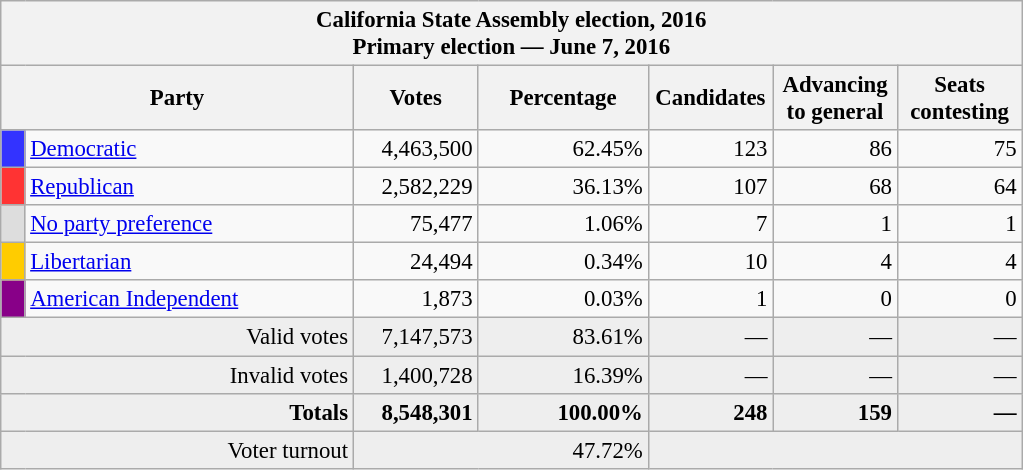<table class="wikitable" style="font-size:95%;">
<tr>
<th colspan="7">California State Assembly election, 2016<br>Primary election — June 7, 2016</th>
</tr>
<tr>
<th colspan=2 style="width: 15em">Party</th>
<th style="width: 5em">Votes</th>
<th style="width: 7em">Percentage</th>
<th style="width: 5em">Candidates</th>
<th style="width: 5em">Advancing to general</th>
<th style="width: 5em">Seats contesting</th>
</tr>
<tr>
<th style="background-color:#33F; width: 3px"></th>
<td style="width: 130px"><a href='#'>Democratic</a></td>
<td align="right">4,463,500</td>
<td align="right">62.45%</td>
<td align="right">123</td>
<td align="right">86</td>
<td align="right">75</td>
</tr>
<tr>
<th style="background-color:#F33; width: 3px"></th>
<td style="width: 130px"><a href='#'>Republican</a></td>
<td align="right">2,582,229</td>
<td align="right">36.13%</td>
<td align="right">107</td>
<td align="right">68</td>
<td align="right">64</td>
</tr>
<tr>
<th style="background-color:#DDD; width: 3px"></th>
<td style="width: 130px"><a href='#'>No party preference</a></td>
<td align="right">75,477</td>
<td align="right">1.06%</td>
<td align="right">7</td>
<td align="right">1</td>
<td align="right">1</td>
</tr>
<tr>
<th style="background-color:#FC0; width: 3px"></th>
<td style="width: 130px"><a href='#'>Libertarian</a></td>
<td align="right">24,494</td>
<td align="right">0.34%</td>
<td align="right">10</td>
<td align="right">4</td>
<td align="right">4</td>
</tr>
<tr>
<th style="background-color:#808; width: 3px"></th>
<td style="width: 130px"><a href='#'>American Independent</a></td>
<td align="right">1,873</td>
<td align="right">0.03%</td>
<td align="right">1</td>
<td align="right">0</td>
<td align="right">0</td>
</tr>
<tr style="background:#eee; text-align:right;">
<td colspan="2">Valid votes</td>
<td>7,147,573</td>
<td>83.61%</td>
<td>—</td>
<td>—</td>
<td>—</td>
</tr>
<tr style="background:#eee; text-align:right;">
<td colspan="2">Invalid votes</td>
<td>1,400,728</td>
<td>16.39%</td>
<td>—</td>
<td>—</td>
<td>—</td>
</tr>
<tr style="background:#eee; text-align:right;">
<td colspan="2"><strong>Totals</strong></td>
<td><strong>8,548,301</strong></td>
<td><strong>100.00%</strong></td>
<td><strong>248</strong></td>
<td><strong>159</strong></td>
<td><strong>—</strong></td>
</tr>
<tr style="background:#eee; text-align:right;">
<td colspan="2">Voter turnout</td>
<td colspan="2">47.72%</td>
<td colspan="3"></td>
</tr>
</table>
